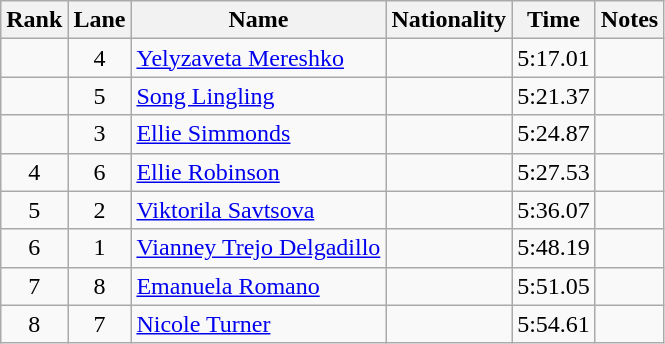<table class="wikitable sortable" style="text-align:center">
<tr>
<th>Rank</th>
<th>Lane</th>
<th>Name</th>
<th>Nationality</th>
<th>Time</th>
<th>Notes</th>
</tr>
<tr>
<td></td>
<td>4</td>
<td style="text-align:left"><a href='#'>Yelyzaveta Mereshko</a></td>
<td style="text-align:left"></td>
<td>5:17.01</td>
<td></td>
</tr>
<tr>
<td></td>
<td>5</td>
<td style="text-align:left"><a href='#'>Song Lingling</a></td>
<td style="text-align:left"></td>
<td>5:21.37</td>
<td></td>
</tr>
<tr>
<td></td>
<td>3</td>
<td style="text-align:left"><a href='#'>Ellie Simmonds</a></td>
<td style="text-align:left"></td>
<td>5:24.87</td>
<td></td>
</tr>
<tr>
<td>4</td>
<td>6</td>
<td style="text-align:left"><a href='#'>Ellie Robinson</a></td>
<td style="text-align:left"></td>
<td>5:27.53</td>
<td></td>
</tr>
<tr>
<td>5</td>
<td>2</td>
<td style="text-align:left"><a href='#'>Viktorila Savtsova</a></td>
<td style="text-align:left"></td>
<td>5:36.07</td>
<td></td>
</tr>
<tr>
<td>6</td>
<td>1</td>
<td style="text-align:left"><a href='#'>Vianney Trejo Delgadillo</a></td>
<td style="text-align:left"></td>
<td>5:48.19</td>
<td></td>
</tr>
<tr>
<td>7</td>
<td>8</td>
<td style="text-align:left"><a href='#'>Emanuela Romano</a></td>
<td style="text-align:left"></td>
<td>5:51.05</td>
<td></td>
</tr>
<tr>
<td>8</td>
<td>7</td>
<td style="text-align:left"><a href='#'>Nicole Turner</a></td>
<td style="text-align:left"></td>
<td>5:54.61</td>
<td></td>
</tr>
</table>
